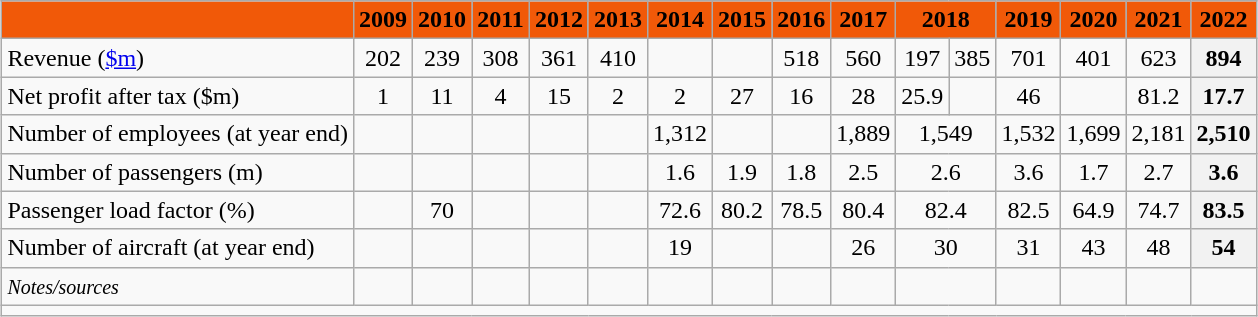<table class="wikitable" style="margin:auto;">
<tr style="text-align:center;">
<th style="background: #f15908;"></th>
<th style="background: #f15908;"><span>2009</span></th>
<th style="background: #f15908;"><span>2010</span></th>
<th style="background: #f15908;"><span>2011</span></th>
<th style="background: #f15908;"><span>2012</span></th>
<th style="background: #f15908;"><span>2013</span></th>
<th style="background: #f15908;"><span>2014</span></th>
<th style="background: #f15908;"><span>2015</span></th>
<th style="background: #f15908;"><span>2016</span></th>
<th style="background: #f15908;"><span>2017</span></th>
<th colspan="2" style="background: #f15908;"><span>2018</span></th>
<th style="background: #f15908;"><span>2019</span></th>
<th style="background: #f15908;"><span>2020</span></th>
<th style="background: #f15908;"><span>2021</span></th>
<th style="background: #f15908;"><span>2022</span></th>
</tr>
<tr>
<td>Revenue (<a href='#'>$m</a>)</td>
<td align=center>202</td>
<td align=center>239</td>
<td align=center>308</td>
<td align=center>361</td>
<td align=center>410</td>
<td align=center></td>
<td align=center></td>
<td align=center>518</td>
<td align=center>560</td>
<td align=center>197</td>
<td align=center>385</td>
<td align=center>701</td>
<td align=center>401</td>
<td align=center>623</td>
<th align=center>894</th>
</tr>
<tr>
<td>Net profit after tax ($m)</td>
<td align=center>1</td>
<td align=center>11</td>
<td align=center>4</td>
<td align=center>15</td>
<td align=center>2</td>
<td align=center>2</td>
<td align=center>27</td>
<td align=center>16</td>
<td align=center>28</td>
<td align=center>25.9</td>
<td align=center></td>
<td align=center>46</td>
<td align=center></td>
<td align=center>81.2</td>
<th align=center>17.7</th>
</tr>
<tr>
<td>Number of employees (at year end)</td>
<td align=center></td>
<td align=center></td>
<td align=center></td>
<td align=center></td>
<td align=center></td>
<td align=center>1,312</td>
<td align=center></td>
<td align=center></td>
<td align=center>1,889</td>
<td colspan="2" align=center>1,549</td>
<td align=center>1,532</td>
<td align=center>1,699</td>
<td align=center>2,181</td>
<th align=center>2,510</th>
</tr>
<tr>
<td>Number of passengers (m)</td>
<td align=center></td>
<td align=center></td>
<td align=center></td>
<td align=center></td>
<td align=center></td>
<td align=center>1.6</td>
<td align=center>1.9</td>
<td align=center>1.8</td>
<td align=center>2.5</td>
<td colspan="2" align=center>2.6</td>
<td align=center>3.6</td>
<td align=center>1.7</td>
<td align=center>2.7</td>
<th align=center>3.6</th>
</tr>
<tr>
<td>Passenger load factor (%)</td>
<td align=center></td>
<td align=center>70</td>
<td align=center></td>
<td align=center></td>
<td align=center></td>
<td align=center>72.6</td>
<td align=center>80.2</td>
<td align=center>78.5</td>
<td align=center>80.4</td>
<td colspan="2" align=center>82.4</td>
<td align=center>82.5</td>
<td align=center>64.9</td>
<td align=center>74.7</td>
<th align=center>83.5</th>
</tr>
<tr>
<td>Number of aircraft (at year end)</td>
<td align=center></td>
<td align=center></td>
<td align=center></td>
<td align=center></td>
<td align=center></td>
<td align=center>19</td>
<td align=center></td>
<td align=center></td>
<td align=center>26</td>
<td colspan="2" align=center>30</td>
<td align=center>31</td>
<td align=center>43</td>
<td align=center>48</td>
<th align=center>54</th>
</tr>
<tr>
<td><small><em>Notes/sources</em></small></td>
<td align=center></td>
<td align=center></td>
<td align=center></td>
<td align=center></td>
<td align=center></td>
<td align="center"></td>
<td align="center"></td>
<td align="center"></td>
<td align="center"></td>
<td colspan="2" align=center></td>
<td align=center></td>
<td align=center></td>
<td></td>
<td></td>
</tr>
<tr>
<td colspan="16" style="text-align:left;"></td>
</tr>
</table>
